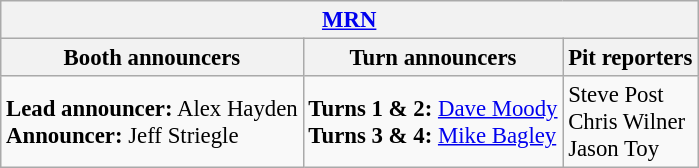<table class="wikitable" style="font-size: 95%;">
<tr>
<th colspan="3"><a href='#'>MRN</a></th>
</tr>
<tr>
<th>Booth announcers</th>
<th>Turn announcers</th>
<th>Pit reporters</th>
</tr>
<tr>
<td><strong>Lead announcer:</strong> Alex Hayden<br><strong>Announcer:</strong> Jeff Striegle</td>
<td><strong>Turns 1 & 2: </strong><a href='#'>Dave Moody</a><br><strong>Turns 3 & 4: </strong><a href='#'>Mike Bagley</a></td>
<td>Steve Post<br>Chris Wilner<br>Jason Toy</td>
</tr>
</table>
